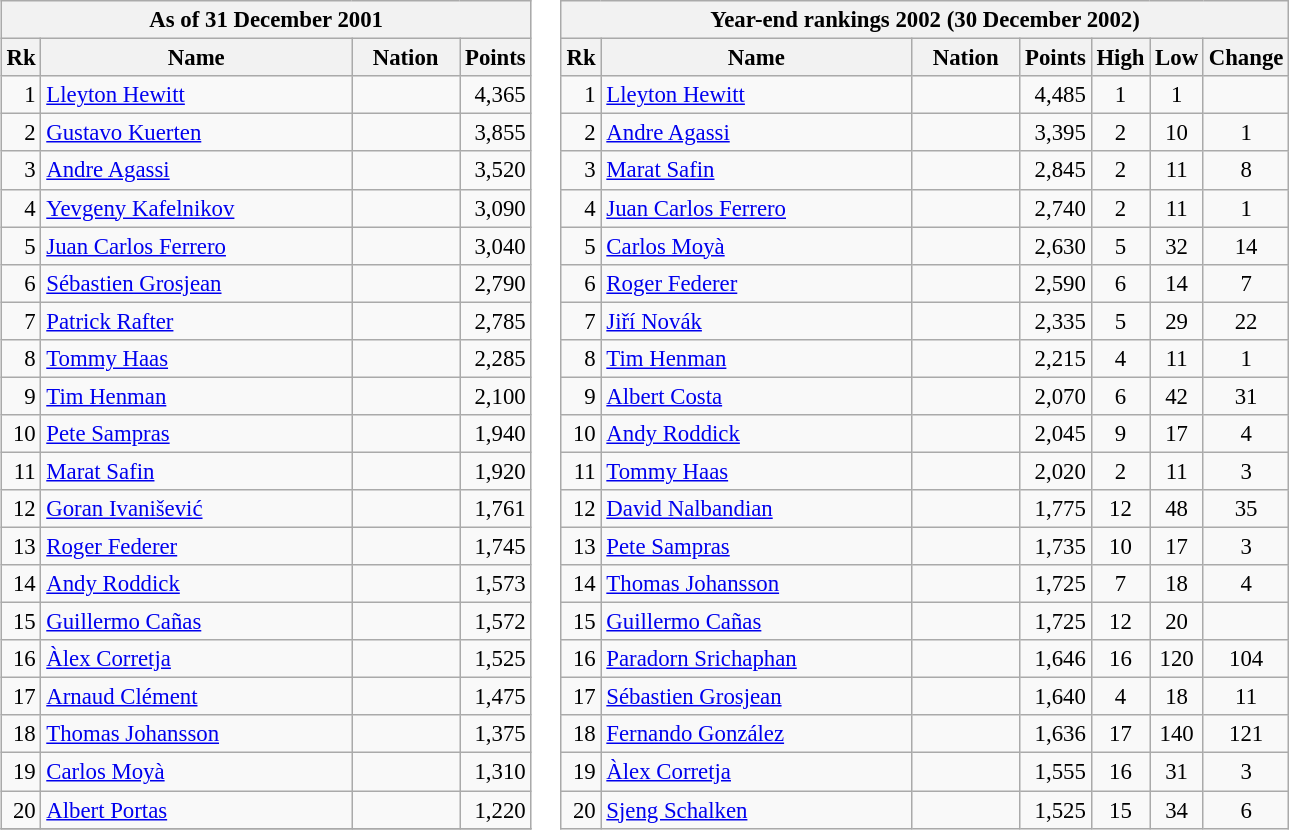<table>
<tr valign="top">
<td><br><table class="wikitable" style="font-size:95%">
<tr>
<th colspan="4">As of 31 December 2001</th>
</tr>
<tr>
<th>Rk</th>
<th width="200">Name</th>
<th width="65">Nation</th>
<th>Points</th>
</tr>
<tr>
<td align="right">1</td>
<td><a href='#'>Lleyton Hewitt</a></td>
<td></td>
<td align="right">4,365</td>
</tr>
<tr>
<td align="right">2</td>
<td><a href='#'>Gustavo Kuerten</a></td>
<td></td>
<td align="right">3,855</td>
</tr>
<tr>
<td align="right">3</td>
<td><a href='#'>Andre Agassi</a></td>
<td></td>
<td align="right">3,520</td>
</tr>
<tr>
<td align="right">4</td>
<td><a href='#'>Yevgeny Kafelnikov</a></td>
<td></td>
<td align="right">3,090</td>
</tr>
<tr>
<td align="right">5</td>
<td><a href='#'>Juan Carlos Ferrero</a></td>
<td></td>
<td align="right">3,040</td>
</tr>
<tr>
<td align="right">6</td>
<td><a href='#'>Sébastien Grosjean</a></td>
<td></td>
<td align="right">2,790</td>
</tr>
<tr>
<td align="right">7</td>
<td><a href='#'>Patrick Rafter</a></td>
<td></td>
<td align="right">2,785</td>
</tr>
<tr>
<td align="right">8</td>
<td><a href='#'>Tommy Haas</a></td>
<td></td>
<td align="right">2,285</td>
</tr>
<tr>
<td align="right">9</td>
<td><a href='#'>Tim Henman</a></td>
<td></td>
<td align="right">2,100</td>
</tr>
<tr>
<td align="right">10</td>
<td><a href='#'>Pete Sampras</a></td>
<td></td>
<td align="right">1,940</td>
</tr>
<tr>
<td align="right">11</td>
<td><a href='#'>Marat Safin</a></td>
<td></td>
<td align="right">1,920</td>
</tr>
<tr>
<td align="right">12</td>
<td><a href='#'>Goran Ivanišević</a></td>
<td></td>
<td align="right">1,761</td>
</tr>
<tr>
<td align="right">13</td>
<td><a href='#'>Roger Federer</a></td>
<td></td>
<td align="right">1,745</td>
</tr>
<tr>
<td align="right">14</td>
<td><a href='#'>Andy Roddick</a></td>
<td></td>
<td align="right">1,573</td>
</tr>
<tr>
<td align="right">15</td>
<td><a href='#'>Guillermo Cañas</a></td>
<td></td>
<td align="right">1,572</td>
</tr>
<tr>
<td align="right">16</td>
<td><a href='#'>Àlex Corretja</a></td>
<td></td>
<td align="right">1,525</td>
</tr>
<tr>
<td align="right">17</td>
<td><a href='#'>Arnaud Clément</a></td>
<td></td>
<td align="right">1,475</td>
</tr>
<tr>
<td align="right">18</td>
<td><a href='#'>Thomas Johansson</a></td>
<td></td>
<td align="right">1,375</td>
</tr>
<tr>
<td align="right">19</td>
<td><a href='#'>Carlos Moyà</a></td>
<td></td>
<td align="right">1,310</td>
</tr>
<tr>
<td align="right">20</td>
<td><a href='#'>Albert Portas</a></td>
<td></td>
<td align="right">1,220</td>
</tr>
<tr>
</tr>
</table>
</td>
<td><br><table class="wikitable" style="font-size:95%">
<tr>
<th colspan="7">Year-end rankings 2002 (30 December 2002)</th>
</tr>
<tr valign="top">
<th>Rk</th>
<th width="200">Name</th>
<th width="65">Nation</th>
<th>Points</th>
<th>High</th>
<th>Low</th>
<th>Change</th>
</tr>
<tr>
<td align="right">1</td>
<td><a href='#'>Lleyton Hewitt</a></td>
<td></td>
<td align="right">4,485</td>
<td align="center">1</td>
<td align="center">1</td>
<td align="center"></td>
</tr>
<tr>
<td align="right">2</td>
<td><a href='#'>Andre Agassi</a></td>
<td></td>
<td align="right">3,395</td>
<td align="center">2</td>
<td align="center">10</td>
<td align="center"> 1</td>
</tr>
<tr>
<td align="right">3</td>
<td><a href='#'>Marat Safin</a></td>
<td></td>
<td align="right">2,845</td>
<td align="center">2</td>
<td align="center">11</td>
<td align="center"> 8</td>
</tr>
<tr>
<td align="right">4</td>
<td><a href='#'>Juan Carlos Ferrero</a></td>
<td></td>
<td align="right">2,740</td>
<td align="center">2</td>
<td align="center">11</td>
<td align="center"> 1</td>
</tr>
<tr>
<td align="right">5</td>
<td><a href='#'>Carlos Moyà</a></td>
<td></td>
<td align="right">2,630</td>
<td align="center">5</td>
<td align="center">32</td>
<td align="center"> 14</td>
</tr>
<tr>
<td align="right">6</td>
<td><a href='#'>Roger Federer</a></td>
<td></td>
<td align="right">2,590</td>
<td align="center">6</td>
<td align="center">14</td>
<td align="center"> 7</td>
</tr>
<tr>
<td align="right">7</td>
<td><a href='#'>Jiří Novák</a></td>
<td></td>
<td align="right">2,335</td>
<td align="center">5</td>
<td align="center">29</td>
<td align="center"> 22</td>
</tr>
<tr>
<td align="right">8</td>
<td><a href='#'>Tim Henman</a></td>
<td></td>
<td align="right">2,215</td>
<td align="center">4</td>
<td align="center">11</td>
<td align="center"> 1</td>
</tr>
<tr>
<td align="right">9</td>
<td><a href='#'>Albert Costa</a></td>
<td></td>
<td align="right">2,070</td>
<td align="center">6</td>
<td align="center">42</td>
<td align="center"> 31</td>
</tr>
<tr>
<td align="right">10</td>
<td><a href='#'>Andy Roddick</a></td>
<td></td>
<td align="right">2,045</td>
<td align="center">9</td>
<td align="center">17</td>
<td align="center"> 4</td>
</tr>
<tr>
<td align="right">11</td>
<td><a href='#'>Tommy Haas</a></td>
<td></td>
<td align="right">2,020</td>
<td align="center">2</td>
<td align="center">11</td>
<td align="center"> 3</td>
</tr>
<tr>
<td align="right">12</td>
<td><a href='#'>David Nalbandian</a></td>
<td></td>
<td align="right">1,775</td>
<td align="center">12</td>
<td align="center">48</td>
<td align="center"> 35</td>
</tr>
<tr>
<td align="right">13</td>
<td><a href='#'>Pete Sampras</a></td>
<td></td>
<td align="right">1,735</td>
<td align="center">10</td>
<td align="center">17</td>
<td align="center"> 3</td>
</tr>
<tr>
<td align="right">14</td>
<td><a href='#'>Thomas Johansson</a></td>
<td></td>
<td align="right">1,725</td>
<td align="center">7</td>
<td align="center">18</td>
<td align="center"> 4</td>
</tr>
<tr>
<td align="right">15</td>
<td><a href='#'>Guillermo Cañas</a></td>
<td></td>
<td align="right">1,725</td>
<td align="center">12</td>
<td align="center">20</td>
<td align="center"></td>
</tr>
<tr>
<td align="right">16</td>
<td><a href='#'>Paradorn Srichaphan</a></td>
<td></td>
<td align="right">1,646</td>
<td align="center">16</td>
<td align="center">120</td>
<td align="center"> 104</td>
</tr>
<tr>
<td align="right">17</td>
<td><a href='#'>Sébastien Grosjean</a></td>
<td></td>
<td align="right">1,640</td>
<td align="center">4</td>
<td align="center">18</td>
<td align="center"> 11</td>
</tr>
<tr>
<td align="right">18</td>
<td><a href='#'>Fernando González</a></td>
<td></td>
<td align="right">1,636</td>
<td align="center">17</td>
<td align="center">140</td>
<td align="center"> 121</td>
</tr>
<tr>
<td align="right">19</td>
<td><a href='#'>Àlex Corretja</a></td>
<td></td>
<td align="right">1,555</td>
<td align="center">16</td>
<td align="center">31</td>
<td align="center"> 3</td>
</tr>
<tr>
<td align="right">20</td>
<td><a href='#'>Sjeng Schalken</a></td>
<td></td>
<td align="right">1,525</td>
<td align="center">15</td>
<td align="center">34</td>
<td align="center"> 6</td>
</tr>
</table>
</td>
</tr>
<tr>
</tr>
</table>
